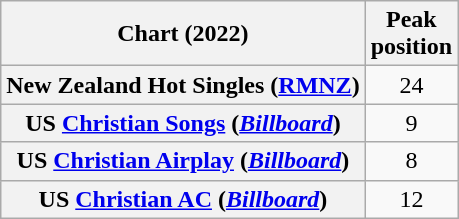<table class="wikitable sortable plainrowheaders" style="text-align:center">
<tr>
<th scope="col">Chart (2022)</th>
<th scope="col">Peak<br>position</th>
</tr>
<tr>
<th scope="row">New Zealand Hot Singles (<a href='#'>RMNZ</a>)</th>
<td>24</td>
</tr>
<tr>
<th scope="row">US <a href='#'>Christian Songs</a> (<a href='#'><em>Billboard</em></a>)</th>
<td>9</td>
</tr>
<tr>
<th scope="row">US <a href='#'>Christian Airplay</a> (<a href='#'><em>Billboard</em></a>)</th>
<td>8</td>
</tr>
<tr>
<th scope="row">US <a href='#'>Christian AC</a> (<em><a href='#'>Billboard</a></em>)</th>
<td>12</td>
</tr>
</table>
